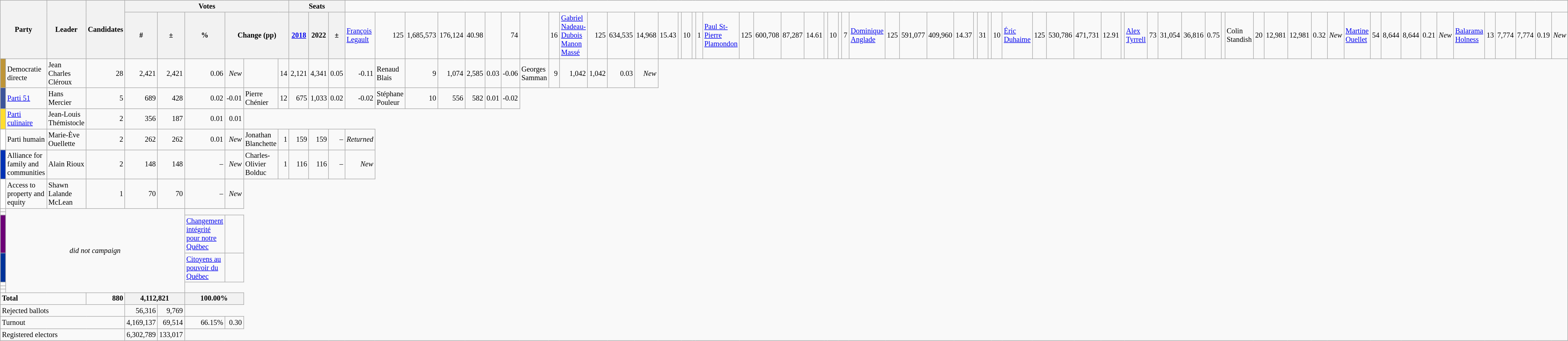<table class="wikitable" style="text-align:right; font-size:85%">
<tr>
<th rowspan="2" colspan="2" style="width:15%">Party</th>
<th rowspan="2">Leader</th>
<th rowspan="2">Candidates</th>
<th colspan="6">Votes</th>
<th colspan="3">Seats</th>
</tr>
<tr>
<th>#</th>
<th>±</th>
<th>%</th>
<th colspan="3">Change (pp)</th>
<th><a href='#'>2018</a></th>
<th>2022</th>
<th>±<br></th>
<td style="text-align:left;"><a href='#'>François Legault</a></td>
<td>125</td>
<td>1,685,573</td>
<td>176,124</td>
<td>40.98</td>
<td></td>
<td>74</td>
<td></td>
<td>16<br></td>
<td style="text-align:left;"><a href='#'>Gabriel Nadeau-Dubois</a><br><a href='#'>Manon Massé</a></td>
<td>125</td>
<td>634,535</td>
<td>14,968</td>
<td>15.43</td>
<td></td>
<td>10</td>
<td></td>
<td>1<br></td>
<td style="text-align:left;"><a href='#'>Paul St-Pierre Plamondon</a></td>
<td>125</td>
<td>600,708</td>
<td>87,287</td>
<td>14.61</td>
<td></td>
<td>10</td>
<td></td>
<td>7<br></td>
<td style="text-align:left;"><a href='#'>Dominique Anglade</a></td>
<td>125</td>
<td>591,077</td>
<td>409,960</td>
<td>14.37</td>
<td></td>
<td>31</td>
<td></td>
<td>10<br></td>
<td style="text-align:left;"><a href='#'>Éric Duhaime</a></td>
<td>125</td>
<td>530,786</td>
<td>471,731</td>
<td>12.91</td>
<td><br></td>
<td style="text-align:left;"><a href='#'>Alex Tyrrell</a></td>
<td>73</td>
<td>31,054</td>
<td>36,816</td>
<td>0.75</td>
<td><br></td>
<td style="text-align:left;">Colin Standish</td>
<td>20</td>
<td>12,981</td>
<td>12,981</td>
<td>0.32</td>
<td><em>New</em><br></td>
<td style="text-align:left;"><a href='#'>Martine Ouellet</a></td>
<td>54</td>
<td>8,644</td>
<td>8,644</td>
<td>0.21</td>
<td><em>New</em><br></td>
<td style="text-align:left;"><a href='#'>Balarama Holness</a></td>
<td>13</td>
<td>7,774</td>
<td>7,774</td>
<td>0.19</td>
<td><em>New</em></td>
</tr>
<tr>
<td style="background-color:#be9538;"></td>
<td style="text-align:left;">Democratie directe</td>
<td style="text-align:left;">Jean Charles Cléroux</td>
<td>28</td>
<td>2,421</td>
<td>2,421</td>
<td>0.06</td>
<td><em>New</em><br></td>
<td style="text-align:left;"> </td>
<td>14</td>
<td>2,121</td>
<td>4,341</td>
<td>0.05</td>
<td>-0.11<br></td>
<td style="text-align:left;">Renaud Blais</td>
<td>9</td>
<td>1,074</td>
<td>2,585</td>
<td>0.03</td>
<td>-0.06<br></td>
<td style="text-align:left;">Georges Samman</td>
<td>9</td>
<td>1,042</td>
<td>1,042</td>
<td>0.03</td>
<td><em>New</em></td>
</tr>
<tr>
<td style="background-color:#3d559a;"></td>
<td style="text-align:left;"><a href='#'>Parti 51</a></td>
<td style="text-align:left;">Hans Mercier</td>
<td>5</td>
<td>689</td>
<td>428</td>
<td>0.02</td>
<td>-0.01<br></td>
<td style="text-align:left;">Pierre Chénier</td>
<td>12</td>
<td>675</td>
<td>1,033</td>
<td>0.02</td>
<td>-0.02<br></td>
<td style="text-align:left;">Stéphane Pouleur</td>
<td>10</td>
<td>556</td>
<td>582</td>
<td>0.01</td>
<td>-0.02</td>
</tr>
<tr>
<td style="background-color:#fedd2e;"></td>
<td style="text-align:left;"><a href='#'>Parti culinaire</a></td>
<td style="text-align:left;">Jean-Louis Thémistocle</td>
<td>2</td>
<td>356</td>
<td>187</td>
<td>0.01</td>
<td>0.01</td>
</tr>
<tr>
<td style="background-color:white;"></td>
<td style="text-align:left;">Parti humain</td>
<td style="text-align:left;">Marie-Ève Ouellette</td>
<td>2</td>
<td>262</td>
<td>262</td>
<td>0.01</td>
<td><em>New</em><br></td>
<td style="text-align:left;">Jonathan Blanchette</td>
<td>1</td>
<td>159</td>
<td>159</td>
<td>–</td>
<td><em>Returned</em></td>
</tr>
<tr>
<td style="background-color:#0131B4;"></td>
<td style="text-align:left;">Alliance for family and communities</td>
<td style="text-align:left;">Alain Rioux</td>
<td>2</td>
<td>148</td>
<td>148</td>
<td>–</td>
<td><em>New</em><br></td>
<td style="text-align:left;">Charles-Olivier Bolduc</td>
<td>1</td>
<td>116</td>
<td>116</td>
<td>–</td>
<td><em>New</em></td>
</tr>
<tr>
<td style="background-color:white;"></td>
<td style="text-align:left;">Access to property and equity</td>
<td style="text-align:left;">Shawn Lalande McLean</td>
<td>1</td>
<td>70</td>
<td>70</td>
<td>–</td>
<td><em>New</em></td>
</tr>
<tr>
<td style="text-align:left;"></td>
<td rowspan="7" colspan="5" style="text-align:center;"><em>did not campaign</em></td>
</tr>
<tr>
<td style="text-align:left;"></td>
</tr>
<tr>
<td bgcolor="#6C0277"> </td>
<td style="text-align:left;"><a href='#'>Changement intégrité pour notre Québec</a></td>
<td style="text-align:left;"></td>
</tr>
<tr>
<td bgcolor="#003399"> </td>
<td style="text-align:left;"><a href='#'>Citoyens au pouvoir du Québec</a></td>
<td style="text-align:left;"></td>
</tr>
<tr>
<td style="text-align:left;"></td>
</tr>
<tr>
<td style="text-align:left;"></td>
</tr>
<tr>
<td style="text-align:left;"></td>
</tr>
<tr>
<td colspan="3" style="text-align: left;"><strong>Total</strong></td>
<td><strong>880</strong></td>
<th colspan="2">4,112,821</th>
<th colspan="2">100.00%</th>
</tr>
<tr>
<td colspan="4" style="text-align:left;">Rejected ballots</td>
<td>56,316</td>
<td>9,769</td>
</tr>
<tr>
<td colspan="4" style="text-align:left;">Turnout</td>
<td>4,169,137</td>
<td>69,514</td>
<td>66.15%</td>
<td>0.30</td>
</tr>
<tr>
<td colspan="4" style="text-align:left;">Registered electors</td>
<td>6,302,789</td>
<td>133,017</td>
</tr>
</table>
